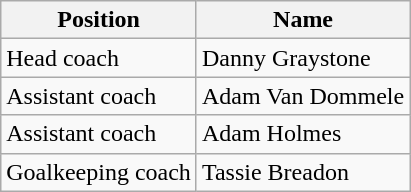<table class="wikitable">
<tr>
<th>Position</th>
<th>Name</th>
</tr>
<tr>
<td>Head coach</td>
<td>Danny Graystone</td>
</tr>
<tr>
<td>Assistant coach</td>
<td>Adam Van Dommele</td>
</tr>
<tr>
<td>Assistant coach</td>
<td>Adam Holmes</td>
</tr>
<tr>
<td>Goalkeeping coach</td>
<td>Tassie Breadon</td>
</tr>
</table>
